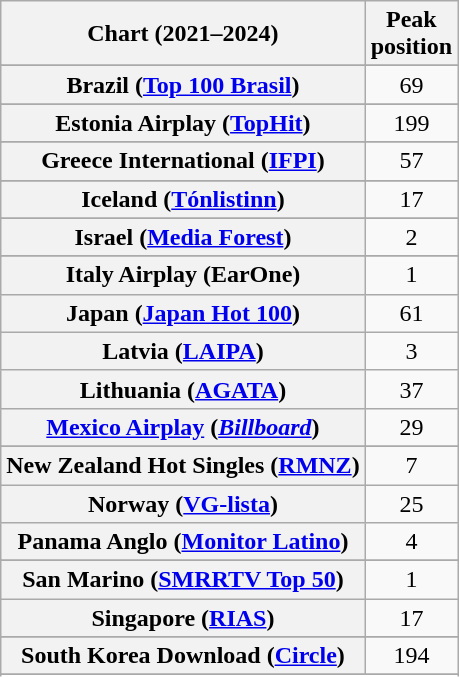<table class="wikitable sortable plainrowheaders" style="text-align:center">
<tr>
<th scope="col">Chart (2021–2024)</th>
<th scope="col">Peak<br>position</th>
</tr>
<tr>
</tr>
<tr>
</tr>
<tr>
</tr>
<tr>
</tr>
<tr>
</tr>
<tr>
<th scope="row">Brazil (<a href='#'>Top 100 Brasil</a>)</th>
<td>69</td>
</tr>
<tr>
</tr>
<tr>
</tr>
<tr>
</tr>
<tr>
</tr>
<tr>
</tr>
<tr>
</tr>
<tr>
</tr>
<tr>
<th scope="row">Estonia Airplay (<a href='#'>TopHit</a>)</th>
<td>199</td>
</tr>
<tr>
</tr>
<tr>
</tr>
<tr>
</tr>
<tr>
<th scope="row">Greece International (<a href='#'>IFPI</a>)</th>
<td>57</td>
</tr>
<tr>
</tr>
<tr>
</tr>
<tr>
</tr>
<tr>
<th scope="row">Iceland (<a href='#'>Tónlistinn</a>)</th>
<td>17</td>
</tr>
<tr>
</tr>
<tr>
<th scope="row">Israel (<a href='#'>Media Forest</a>)</th>
<td>2</td>
</tr>
<tr>
</tr>
<tr>
<th scope="row">Italy Airplay (EarOne)</th>
<td>1</td>
</tr>
<tr>
<th scope="row">Japan (<a href='#'>Japan Hot 100</a>)</th>
<td>61</td>
</tr>
<tr>
<th scope="row">Latvia (<a href='#'>LAIPA</a>)</th>
<td>3</td>
</tr>
<tr>
<th scope="row">Lithuania (<a href='#'>AGATA</a>)</th>
<td>37</td>
</tr>
<tr>
<th scope="row"><a href='#'>Mexico Airplay</a> (<em><a href='#'>Billboard</a></em>)</th>
<td>29</td>
</tr>
<tr>
</tr>
<tr>
</tr>
<tr>
<th scope="row">New Zealand Hot Singles (<a href='#'>RMNZ</a>)</th>
<td>7</td>
</tr>
<tr>
<th scope="row">Norway (<a href='#'>VG-lista</a>)</th>
<td>25</td>
</tr>
<tr>
<th scope="row">Panama Anglo (<a href='#'>Monitor Latino</a>)</th>
<td>4</td>
</tr>
<tr>
</tr>
<tr>
</tr>
<tr>
<th scope="row">San Marino (<a href='#'>SMRRTV Top 50</a>)</th>
<td>1</td>
</tr>
<tr>
<th scope="row">Singapore (<a href='#'>RIAS</a>)</th>
<td>17</td>
</tr>
<tr>
</tr>
<tr>
</tr>
<tr>
<th scope="row">South Korea Download (<a href='#'>Circle</a>)</th>
<td>194</td>
</tr>
<tr>
</tr>
<tr>
</tr>
<tr>
</tr>
<tr>
</tr>
<tr>
</tr>
<tr>
</tr>
<tr>
</tr>
<tr>
</tr>
<tr>
</tr>
<tr>
</tr>
</table>
